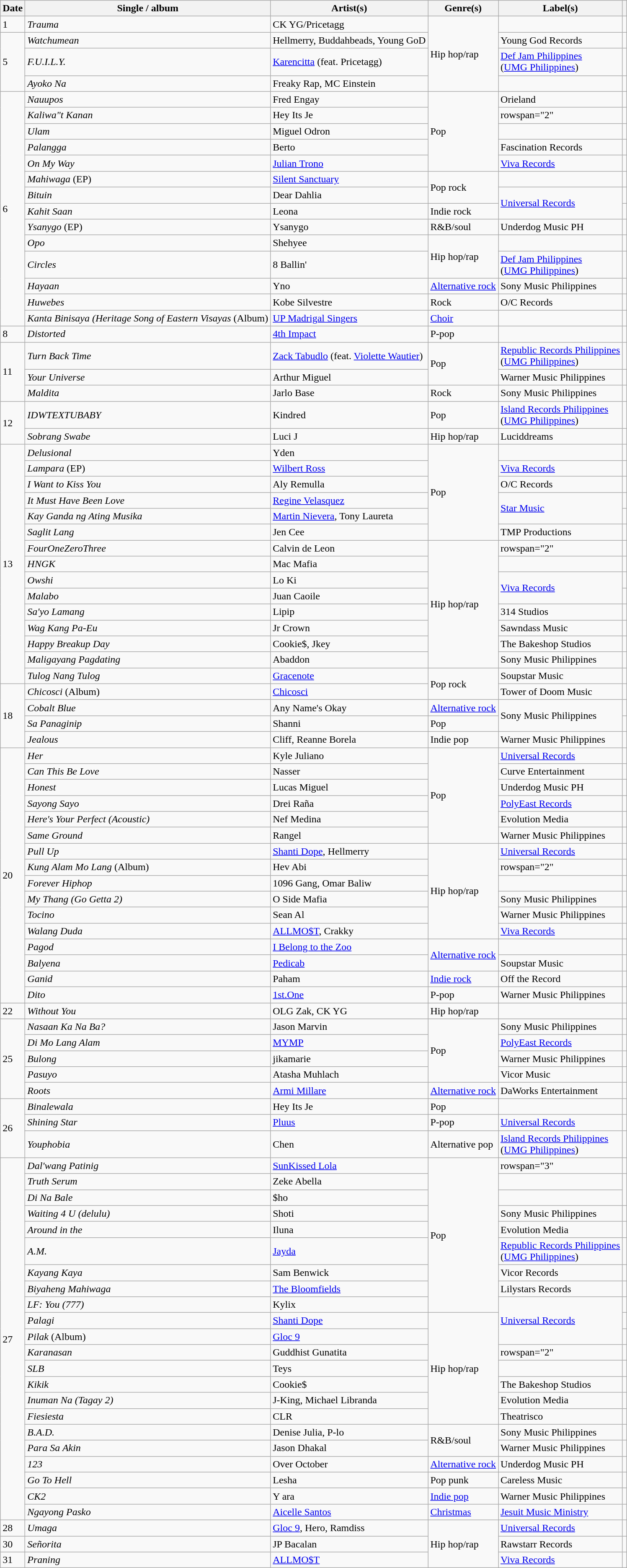<table class="wikitable">
<tr>
<th>Date</th>
<th>Single / album</th>
<th>Artist(s)</th>
<th>Genre(s)</th>
<th>Label(s)</th>
<th></th>
</tr>
<tr>
<td>1</td>
<td><em>Trauma</em></td>
<td>CK YG/Pricetagg</td>
<td rowspan="4">Hip hop/rap</td>
<td></td>
<td></td>
</tr>
<tr>
<td rowspan="3">5</td>
<td><em>Watchumean</em></td>
<td>Hellmerry, Buddahbeads, Young GoD</td>
<td>Young God Records</td>
<td></td>
</tr>
<tr>
<td><em>F.U.I.L.Y.</em></td>
<td><a href='#'>Karencitta</a> (feat. Pricetagg)</td>
<td><a href='#'>Def Jam Philippines</a><br>(<a href='#'>UMG Philippines</a>)</td>
<td></td>
</tr>
<tr>
<td><em>Ayoko Na</em></td>
<td>Freaky Rap, MC Einstein</td>
<td></td>
<td></td>
</tr>
<tr>
<td rowspan="14">6</td>
<td><em>Nauupos</em></td>
<td>Fred Engay</td>
<td rowspan="5">Pop</td>
<td>Orieland</td>
<td></td>
</tr>
<tr>
<td><em>Kaliwa"t Kanan</em></td>
<td>Hey Its Je</td>
<td>rowspan="2" </td>
<td></td>
</tr>
<tr>
<td><em>Ulam</em></td>
<td>Miguel Odron</td>
<td></td>
</tr>
<tr>
<td><em>Palangga</em></td>
<td>Berto</td>
<td>Fascination Records</td>
<td></td>
</tr>
<tr>
<td><em>On My Way</em></td>
<td><a href='#'>Julian Trono</a></td>
<td><a href='#'>Viva Records</a></td>
<td></td>
</tr>
<tr>
<td><em>Mahiwaga</em> (EP)</td>
<td><a href='#'>Silent Sanctuary</a></td>
<td rowspan="2">Pop rock</td>
<td></td>
<td></td>
</tr>
<tr>
<td><em>Bituin</em></td>
<td>Dear Dahlia</td>
<td rowspan="2"><a href='#'>Universal Records</a></td>
<td></td>
</tr>
<tr>
<td><em>Kahit Saan</em></td>
<td>Leona</td>
<td>Indie rock</td>
<td></td>
</tr>
<tr>
<td><em>Ysanygo</em> (EP)</td>
<td>Ysanygo</td>
<td>R&B/soul</td>
<td>Underdog Music PH</td>
<td></td>
</tr>
<tr>
<td><em>Opo</em></td>
<td>Shehyee</td>
<td rowspan="2">Hip hop/rap</td>
<td></td>
<td></td>
</tr>
<tr>
<td><em>Circles</em></td>
<td>8 Ballin'</td>
<td><a href='#'>Def Jam Philippines</a><br>(<a href='#'>UMG Philippines</a>)</td>
<td></td>
</tr>
<tr>
<td><em>Hayaan</em></td>
<td>Yno</td>
<td><a href='#'>Alternative rock</a></td>
<td>Sony Music Philippines</td>
<td></td>
</tr>
<tr>
<td><em>Huwebes</em></td>
<td>Kobe Silvestre</td>
<td>Rock</td>
<td>O/C Records</td>
<td></td>
</tr>
<tr>
<td><em>Kanta Binisaya (Heritage Song of Eastern Visayas</em> (Album)</td>
<td><a href='#'>UP Madrigal Singers</a></td>
<td><a href='#'>Choir</a></td>
<td></td>
</tr>
<tr>
<td>8</td>
<td><em>Distorted</em></td>
<td><a href='#'>4th Impact</a></td>
<td>P-pop</td>
<td></td>
<td></td>
</tr>
<tr>
<td rowspan="3">11</td>
<td><em>Turn Back Time</em></td>
<td><a href='#'>Zack Tabudlo</a> (feat. <a href='#'>Violette Wautier</a>)</td>
<td rowspan="2">Pop</td>
<td><a href='#'>Republic Records Philippines</a><br>(<a href='#'>UMG Philippines</a>)</td>
<td></td>
</tr>
<tr>
<td><em>Your Universe</em></td>
<td>Arthur Miguel</td>
<td>Warner Music Philippines</td>
<td></td>
</tr>
<tr>
<td><em>Maldita</em></td>
<td>Jarlo Base</td>
<td>Rock</td>
<td>Sony Music Philippines</td>
<td></td>
</tr>
<tr>
<td rowspan="2">12</td>
<td><em>IDWTEXTUBABY</em></td>
<td>Kindred</td>
<td>Pop</td>
<td><a href='#'>Island Records Philippines</a><br>(<a href='#'>UMG Philippines</a>)</td>
<td></td>
</tr>
<tr>
<td><em>Sobrang Swabe</em></td>
<td>Luci J</td>
<td>Hip hop/rap</td>
<td>Luciddreams</td>
<td></td>
</tr>
<tr>
<td rowspan="15">13</td>
<td><em>Delusional</em></td>
<td>Yden</td>
<td rowspan="6">Pop</td>
<td></td>
<td></td>
</tr>
<tr>
<td><em>Lampara</em> (EP)</td>
<td><a href='#'>Wilbert Ross</a></td>
<td><a href='#'>Viva Records</a></td>
<td></td>
</tr>
<tr>
<td><em>I Want to Kiss You</em></td>
<td>Aly Remulla</td>
<td>O/C Records</td>
<td></td>
</tr>
<tr>
<td><em>It Must Have Been Love</em></td>
<td><a href='#'>Regine Velasquez</a></td>
<td rowspan="2"><a href='#'>Star Music</a></td>
<td></td>
</tr>
<tr>
<td><em>Kay Ganda ng Ating Musika</em></td>
<td><a href='#'>Martin Nievera</a>, Tony Laureta</td>
<td></td>
</tr>
<tr>
<td><em>Saglit Lang</em></td>
<td>Jen Cee</td>
<td>TMP Productions</td>
<td></td>
</tr>
<tr>
<td><em>FourOneZeroThree</em></td>
<td>Calvin de Leon</td>
<td rowspan="8">Hip hop/rap</td>
<td>rowspan="2" </td>
<td></td>
</tr>
<tr>
<td><em>HNGK</em></td>
<td>Mac Mafia</td>
<td></td>
</tr>
<tr>
<td><em>Owshi</em></td>
<td>Lo Ki</td>
<td rowspan="2"><a href='#'>Viva Records</a></td>
<td></td>
</tr>
<tr>
<td><em>Malabo</em></td>
<td>Juan Caoile</td>
<td></td>
</tr>
<tr>
<td><em>Sa'yo Lamang</em></td>
<td>Lipip</td>
<td>314 Studios</td>
<td></td>
</tr>
<tr>
<td><em>Wag Kang Pa-Eu</em></td>
<td>Jr Crown</td>
<td>Sawndass Music</td>
<td></td>
</tr>
<tr>
<td><em>Happy Breakup Day</em></td>
<td>Cookie$, Jkey</td>
<td>The Bakeshop Studios</td>
<td></td>
</tr>
<tr>
<td><em>Maligayang Pagdating</em></td>
<td>Abaddon</td>
<td>Sony Music Philippines</td>
<td></td>
</tr>
<tr>
<td><em>Tulog Nang Tulog</em></td>
<td><a href='#'>Gracenote</a></td>
<td rowspan="2">Pop rock</td>
<td>Soupstar Music</td>
<td></td>
</tr>
<tr>
<td rowspan="4">18</td>
<td><em>Chicosci</em> (Album)</td>
<td><a href='#'>Chicosci</a></td>
<td>Tower of Doom Music</td>
<td></td>
</tr>
<tr>
<td><em>Cobalt Blue</em></td>
<td>Any Name's Okay</td>
<td><a href='#'>Alternative rock</a></td>
<td rowspan="2">Sony Music Philippines</td>
<td></td>
</tr>
<tr>
<td><em>Sa Panaginip</em></td>
<td>Shanni</td>
<td>Pop</td>
<td></td>
</tr>
<tr>
<td><em>Jealous</em></td>
<td>Cliff, Reanne Borela</td>
<td>Indie pop</td>
<td>Warner Music Philippines</td>
<td></td>
</tr>
<tr>
<td rowspan="16">20</td>
<td><em>Her</em></td>
<td>Kyle Juliano</td>
<td rowspan="6">Pop</td>
<td><a href='#'>Universal Records</a></td>
<td></td>
</tr>
<tr>
<td><em>Can This Be Love</em></td>
<td>Nasser</td>
<td>Curve Entertainment</td>
<td></td>
</tr>
<tr>
<td><em>Honest</em></td>
<td>Lucas Miguel</td>
<td>Underdog Music PH</td>
<td></td>
</tr>
<tr>
<td><em>Sayong Sayo</em></td>
<td>Drei Raña</td>
<td><a href='#'>PolyEast Records</a></td>
<td></td>
</tr>
<tr>
<td><em>Here's Your Perfect (Acoustic)</em></td>
<td>Nef Medina</td>
<td>Evolution Media</td>
<td></td>
</tr>
<tr>
<td><em>Same Ground</em></td>
<td>Rangel</td>
<td>Warner Music Philippines</td>
<td></td>
</tr>
<tr>
<td><em>Pull Up</em></td>
<td><a href='#'>Shanti Dope</a>, Hellmerry</td>
<td rowspan="6">Hip hop/rap</td>
<td><a href='#'>Universal Records</a></td>
<td></td>
</tr>
<tr>
<td><em>Kung Alam Mo Lang</em> (Album)</td>
<td>Hev Abi</td>
<td>rowspan="2" </td>
<td></td>
</tr>
<tr>
<td><em>Forever Hiphop</em></td>
<td>1096 Gang, Omar Baliw</td>
<td></td>
</tr>
<tr>
<td><em>My Thang (Go Getta 2)</em></td>
<td>O Side Mafia</td>
<td>Sony Music Philippines</td>
<td></td>
</tr>
<tr>
<td><em>Tocino</em></td>
<td>Sean Al</td>
<td>Warner Music Philippines</td>
<td></td>
</tr>
<tr>
<td><em>Walang Duda</em></td>
<td><a href='#'>ALLMO$T</a>, Crakky</td>
<td><a href='#'>Viva Records</a></td>
<td></td>
</tr>
<tr>
<td><em>Pagod</em></td>
<td><a href='#'>I Belong to the Zoo</a></td>
<td rowspan="2"><a href='#'>Alternative rock</a></td>
<td></td>
<td></td>
</tr>
<tr>
<td><em>Balyena</em></td>
<td><a href='#'>Pedicab</a></td>
<td>Soupstar Music</td>
<td></td>
</tr>
<tr>
<td><em>Ganid</em></td>
<td>Paham</td>
<td><a href='#'>Indie rock</a></td>
<td>Off the Record</td>
<td></td>
</tr>
<tr>
<td><em>Dito</em></td>
<td><a href='#'>1st.One</a></td>
<td>P-pop</td>
<td>Warner Music Philippines</td>
<td></td>
</tr>
<tr>
<td>22</td>
<td><em>Without You</em></td>
<td>OLG Zak, CK YG</td>
<td>Hip hop/rap</td>
<td></td>
<td></td>
</tr>
<tr>
<td rowspan="5">25</td>
<td><em>Nasaan Ka Na Ba?</em></td>
<td>Jason Marvin</td>
<td rowspan="4">Pop</td>
<td>Sony Music Philippines</td>
<td></td>
</tr>
<tr>
<td><em>Di Mo Lang Alam</em></td>
<td><a href='#'>MYMP</a></td>
<td><a href='#'>PolyEast Records</a></td>
<td></td>
</tr>
<tr>
<td><em>Bulong</em></td>
<td>jikamarie</td>
<td>Warner Music Philippines</td>
<td></td>
</tr>
<tr>
<td><em>Pasuyo</em></td>
<td>Atasha Muhlach</td>
<td>Vicor Music</td>
<td></td>
</tr>
<tr>
<td><em>Roots</em></td>
<td><a href='#'>Armi Millare</a></td>
<td><a href='#'>Alternative rock</a></td>
<td>DaWorks Entertainment</td>
<td></td>
</tr>
<tr>
<td rowspan="3">26</td>
<td><em>Binalewala</em></td>
<td>Hey Its Je</td>
<td>Pop</td>
<td></td>
<td></td>
</tr>
<tr>
<td><em>Shining Star</em></td>
<td><a href='#'>Pluus</a></td>
<td>P-pop</td>
<td><a href='#'>Universal Records</a></td>
<td></td>
</tr>
<tr>
<td><em>Youphobia</em></td>
<td>Chen</td>
<td>Alternative pop</td>
<td><a href='#'>Island Records Philippines</a><br>(<a href='#'>UMG Philippines</a>)</td>
<td></td>
</tr>
<tr>
<td rowspan="22">27</td>
<td><em>Dal'wang Patinig</em></td>
<td><a href='#'>SunKissed Lola</a></td>
<td rowspan="9">Pop</td>
<td>rowspan="3" </td>
<td></td>
</tr>
<tr>
<td><em>Truth Serum</em></td>
<td>Zeke Abella</td>
<td></td>
</tr>
<tr>
<td><em>Di Na Bale</em></td>
<td>$ho</td>
<td></td>
</tr>
<tr>
<td><em>Waiting 4 U (delulu)</em></td>
<td>Shoti</td>
<td>Sony Music Philippines</td>
<td></td>
</tr>
<tr>
<td><em>Around in the</em></td>
<td>Iluna</td>
<td>Evolution Media</td>
<td></td>
</tr>
<tr>
<td><em>A.M.</em></td>
<td><a href='#'>Jayda</a></td>
<td><a href='#'>Republic Records Philippines</a><br>(<a href='#'>UMG Philippines</a>)</td>
<td></td>
</tr>
<tr>
<td><em>Kayang Kaya</em></td>
<td>Sam Benwick</td>
<td>Vicor Records</td>
<td></td>
</tr>
<tr>
<td><em>Biyaheng Mahiwaga</em></td>
<td><a href='#'>The Bloomfields</a></td>
<td>Lilystars Records</td>
<td></td>
</tr>
<tr>
<td><em>LF: You (777)</em></td>
<td>Kylix</td>
<td rowspan="3"><a href='#'>Universal Records</a></td>
<td></td>
</tr>
<tr>
<td><em>Palagi</em></td>
<td><a href='#'>Shanti Dope</a></td>
<td rowspan="7">Hip hop/rap</td>
<td></td>
</tr>
<tr>
<td><em>Pilak</em> (Album)</td>
<td><a href='#'>Gloc 9</a></td>
<td></td>
</tr>
<tr>
<td><em>Karanasan</em></td>
<td>Guddhist Gunatita</td>
<td>rowspan="2" </td>
<td></td>
</tr>
<tr>
<td><em>SLB</em></td>
<td>Teys</td>
<td></td>
</tr>
<tr>
<td><em>Kikik</em></td>
<td>Cookie$</td>
<td>The Bakeshop Studios</td>
<td></td>
</tr>
<tr>
<td><em>Inuman Na (Tagay 2)</em></td>
<td>J-King, Michael Libranda</td>
<td>Evolution Media</td>
<td></td>
</tr>
<tr>
<td><em>Fiesiesta</em></td>
<td>CLR</td>
<td>Theatrisco</td>
</tr>
<tr>
<td><em>B.A.D.</em></td>
<td>Denise Julia, P-lo</td>
<td rowspan="2">R&B/soul</td>
<td>Sony Music Philippines</td>
<td></td>
</tr>
<tr>
<td><em>Para Sa Akin</em></td>
<td>Jason Dhakal</td>
<td>Warner Music Philippines</td>
<td></td>
</tr>
<tr>
<td><em>123</em></td>
<td>Over October</td>
<td><a href='#'>Alternative rock</a></td>
<td>Underdog Music PH</td>
<td></td>
</tr>
<tr>
<td><em>Go To Hell</em></td>
<td>Lesha</td>
<td>Pop punk</td>
<td>Careless Music</td>
<td></td>
</tr>
<tr>
<td><em>CK2</em></td>
<td>Y ara</td>
<td><a href='#'>Indie pop</a></td>
<td>Warner Music Philippines</td>
<td></td>
</tr>
<tr>
<td><em>Ngayong Pasko</em></td>
<td><a href='#'>Aicelle Santos</a></td>
<td><a href='#'>Christmas</a></td>
<td><a href='#'>Jesuit Music Ministry</a></td>
<td></td>
</tr>
<tr>
<td>28</td>
<td><em>Umaga</em></td>
<td><a href='#'>Gloc 9</a>, Hero, Ramdiss</td>
<td rowspan="3">Hip hop/rap</td>
<td><a href='#'>Universal Records</a></td>
<td></td>
</tr>
<tr>
<td>30</td>
<td><em>Señorita</em></td>
<td>JP Bacalan</td>
<td>Rawstarr Records</td>
<td></td>
</tr>
<tr>
<td>31</td>
<td><em>Praning</em></td>
<td><a href='#'>ALLMO$T</a></td>
<td><a href='#'>Viva Records</a></td>
<td></td>
</tr>
</table>
